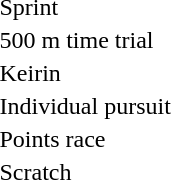<table>
<tr>
<td>Sprint</td>
<td></td>
<td></td>
<td></td>
</tr>
<tr>
<td>500 m time trial</td>
<td></td>
<td></td>
<td></td>
</tr>
<tr>
<td>Keirin</td>
<td></td>
<td></td>
<td></td>
</tr>
<tr>
<td>Individual pursuit</td>
<td></td>
<td></td>
<td></td>
</tr>
<tr>
<td>Points race</td>
<td></td>
<td></td>
<td></td>
</tr>
<tr>
<td>Scratch</td>
<td></td>
<td></td>
<td></td>
</tr>
</table>
